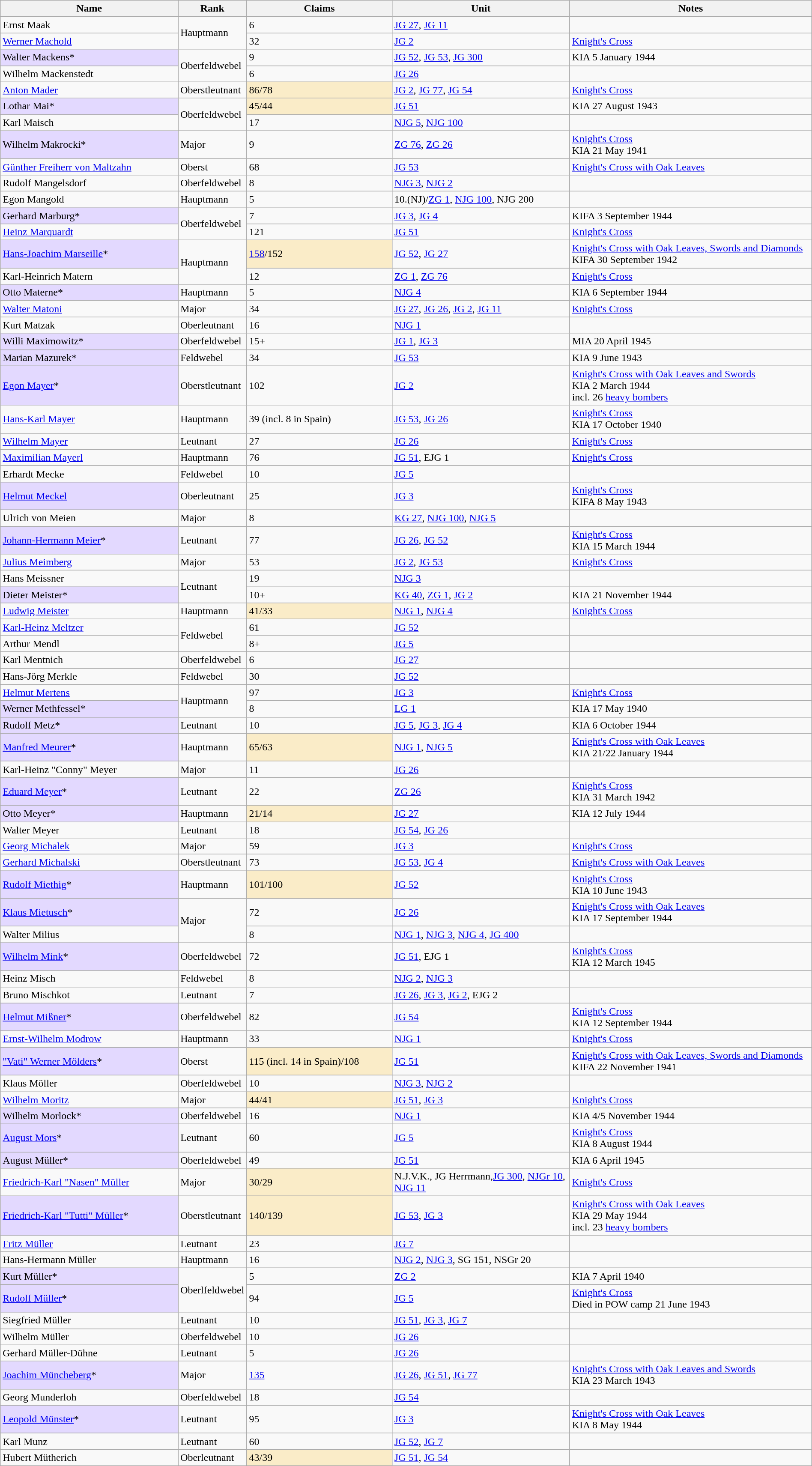<table class="wikitable" style="width:100%;">
<tr>
<th width="22%">Name</th>
<th width="8%">Rank</th>
<th width="18%">Claims</th>
<th width="22%">Unit</th>
<th width="30%">Notes</th>
</tr>
<tr>
<td>Ernst Maak</td>
<td rowspan="2">Hauptmann</td>
<td>6</td>
<td><a href='#'>JG 27</a>, <a href='#'>JG 11</a></td>
<td></td>
</tr>
<tr>
<td><a href='#'>Werner Machold</a></td>
<td>32</td>
<td><a href='#'>JG 2</a></td>
<td><a href='#'>Knight's Cross</a></td>
</tr>
<tr>
<td style="background:#e3d9ff;" align="left">Walter Mackens*</td>
<td rowspan="2">Oberfeldwebel</td>
<td>9</td>
<td><a href='#'>JG 52</a>, <a href='#'>JG 53</a>, <a href='#'>JG 300</a></td>
<td>KIA 5 January 1944</td>
</tr>
<tr>
<td>Wilhelm Mackenstedt</td>
<td>6</td>
<td><a href='#'>JG 26</a></td>
<td></td>
</tr>
<tr>
<td><a href='#'>Anton Mader</a></td>
<td>Oberstleutnant</td>
<td style="background:#faecc8" align="left">86/78</td>
<td><a href='#'>JG 2</a>, <a href='#'>JG 77</a>, <a href='#'>JG 54</a></td>
<td><a href='#'>Knight's Cross</a></td>
</tr>
<tr>
<td style="background:#e3d9ff;" align="left">Lothar Mai*</td>
<td rowspan="2">Oberfeldwebel</td>
<td style="background:#faecc8" align="left">45/44</td>
<td><a href='#'>JG 51</a></td>
<td>KIA 27 August 1943</td>
</tr>
<tr>
<td>Karl Maisch</td>
<td>17</td>
<td><a href='#'>NJG 5</a>, <a href='#'>NJG 100</a></td>
<td></td>
</tr>
<tr>
<td style="background:#e3d9ff;" align="left">Wilhelm Makrocki*</td>
<td>Major</td>
<td>9</td>
<td><a href='#'>ZG 76</a>, <a href='#'>ZG 26</a></td>
<td><a href='#'>Knight's Cross</a><br>KIA 21 May 1941</td>
</tr>
<tr>
<td><a href='#'>Günther Freiherr von Maltzahn</a></td>
<td>Oberst</td>
<td>68</td>
<td><a href='#'>JG 53</a></td>
<td><a href='#'>Knight's Cross with Oak Leaves</a></td>
</tr>
<tr>
<td>Rudolf Mangelsdorf</td>
<td>Oberfeldwebel</td>
<td>8</td>
<td><a href='#'>NJG 3</a>, <a href='#'>NJG 2</a></td>
<td></td>
</tr>
<tr>
<td>Egon Mangold</td>
<td>Hauptmann</td>
<td>5</td>
<td>10.(NJ)/<a href='#'>ZG 1</a>, <a href='#'>NJG 100</a>, NJG 200</td>
<td></td>
</tr>
<tr>
<td style="background:#e3d9ff;" align="left">Gerhard Marburg*</td>
<td rowspan="2">Oberfeldwebel</td>
<td>7</td>
<td><a href='#'>JG 3</a>, <a href='#'>JG 4</a></td>
<td>KIFA 3 September 1944</td>
</tr>
<tr>
<td><a href='#'>Heinz Marquardt</a></td>
<td>121</td>
<td><a href='#'>JG 51</a></td>
<td><a href='#'>Knight's Cross</a></td>
</tr>
<tr>
<td style="background:#e3d9ff;" align="left"><a href='#'>Hans-Joachim Marseille</a>*</td>
<td rowspan="2">Hauptmann</td>
<td style="background:#faecc8" align="left"><a href='#'>158</a>/152</td>
<td><a href='#'>JG 52</a>, <a href='#'>JG 27</a></td>
<td><a href='#'>Knight's Cross with Oak Leaves, Swords and Diamonds</a><br>KIFA 30 September 1942</td>
</tr>
<tr>
<td>Karl-Heinrich Matern</td>
<td>12</td>
<td><a href='#'>ZG 1</a>, <a href='#'>ZG 76</a></td>
<td><a href='#'>Knight's Cross</a></td>
</tr>
<tr>
<td style="background:#e3d9ff;" align="left">Otto Materne*</td>
<td>Hauptmann</td>
<td>5</td>
<td><a href='#'>NJG 4</a></td>
<td>KIA 6 September 1944</td>
</tr>
<tr>
<td><a href='#'>Walter Matoni</a></td>
<td>Major</td>
<td>34</td>
<td><a href='#'>JG 27</a>, <a href='#'>JG 26</a>, <a href='#'>JG 2</a>, <a href='#'>JG 11</a></td>
<td><a href='#'>Knight's Cross</a></td>
</tr>
<tr>
<td>Kurt Matzak</td>
<td>Oberleutnant</td>
<td>16</td>
<td><a href='#'>NJG 1</a></td>
<td></td>
</tr>
<tr>
<td style="background:#e3d9ff;" align="left">Willi Maximowitz*</td>
<td>Oberfeldwebel</td>
<td>15+</td>
<td><a href='#'>JG 1</a>, <a href='#'>JG 3</a></td>
<td>MIA 20 April 1945</td>
</tr>
<tr>
<td style="background:#e3d9ff;" align="left">Marian Mazurek*</td>
<td>Feldwebel</td>
<td>34</td>
<td><a href='#'>JG 53</a></td>
<td>KIA 9 June 1943</td>
</tr>
<tr>
<td style="background:#e3d9ff;" align="left"><a href='#'>Egon Mayer</a>*</td>
<td>Oberstleutnant</td>
<td>102</td>
<td><a href='#'>JG 2</a></td>
<td><a href='#'>Knight's Cross with Oak Leaves and Swords</a><br>KIA 2 March 1944<br>incl. 26 <a href='#'>heavy bombers</a></td>
</tr>
<tr>
<td><a href='#'>Hans-Karl Mayer</a></td>
<td>Hauptmann</td>
<td>39 (incl. 8 in Spain)</td>
<td><a href='#'>JG 53</a>, <a href='#'>JG 26</a></td>
<td><a href='#'>Knight's Cross</a><br>KIA 17 October 1940</td>
</tr>
<tr>
<td><a href='#'>Wilhelm Mayer</a></td>
<td>Leutnant</td>
<td>27</td>
<td><a href='#'>JG 26</a></td>
<td><a href='#'>Knight's Cross</a></td>
</tr>
<tr>
<td><a href='#'>Maximilian Mayerl</a></td>
<td>Hauptmann</td>
<td>76</td>
<td><a href='#'>JG 51</a>, EJG 1</td>
<td><a href='#'>Knight's Cross</a></td>
</tr>
<tr>
<td>Erhardt Mecke</td>
<td>Feldwebel</td>
<td>10</td>
<td><a href='#'>JG 5</a></td>
<td></td>
</tr>
<tr>
<td style="background:#e3d9ff;" align="left"><a href='#'>Helmut Meckel</a></td>
<td>Oberleutnant</td>
<td>25</td>
<td><a href='#'>JG 3</a></td>
<td><a href='#'>Knight's Cross</a> <br>KIFA 8 May 1943</td>
</tr>
<tr>
<td>Ulrich von Meien</td>
<td>Major</td>
<td>8</td>
<td><a href='#'>KG 27</a>, <a href='#'>NJG 100</a>, <a href='#'>NJG 5</a></td>
<td></td>
</tr>
<tr>
<td style="background:#e3d9ff;" align="left"><a href='#'>Johann-Hermann Meier</a>*</td>
<td>Leutnant</td>
<td>77</td>
<td><a href='#'>JG 26</a>, <a href='#'>JG 52</a></td>
<td><a href='#'>Knight's Cross</a><br>KIA 15 March 1944</td>
</tr>
<tr>
<td><a href='#'>Julius Meimberg</a></td>
<td>Major</td>
<td>53</td>
<td><a href='#'>JG 2</a>, <a href='#'>JG 53</a></td>
<td><a href='#'>Knight's Cross</a></td>
</tr>
<tr>
<td>Hans Meissner</td>
<td rowspan="2">Leutnant</td>
<td>19</td>
<td><a href='#'>NJG 3</a></td>
<td></td>
</tr>
<tr>
<td style="background:#e3d9ff;" align="left">Dieter Meister*</td>
<td>10+</td>
<td><a href='#'>KG 40</a>, <a href='#'>ZG 1</a>, <a href='#'>JG 2</a></td>
<td>KIA 21 November 1944</td>
</tr>
<tr>
<td><a href='#'>Ludwig Meister</a></td>
<td>Hauptmann</td>
<td style="background:#faecc8" align="left">41/33</td>
<td><a href='#'>NJG 1</a>, <a href='#'>NJG 4</a></td>
<td><a href='#'>Knight's Cross</a></td>
</tr>
<tr>
<td><a href='#'>Karl-Heinz Meltzer</a></td>
<td rowspan="2">Feldwebel</td>
<td>61</td>
<td><a href='#'>JG 52</a></td>
<td></td>
</tr>
<tr>
<td>Arthur Mendl</td>
<td>8+</td>
<td><a href='#'>JG 5</a></td>
<td></td>
</tr>
<tr>
<td>Karl Mentnich</td>
<td>Oberfeldwebel</td>
<td>6</td>
<td><a href='#'>JG 27</a></td>
<td></td>
</tr>
<tr>
<td>Hans-Jörg Merkle</td>
<td>Feldwebel</td>
<td>30</td>
<td><a href='#'>JG 52</a></td>
<td></td>
</tr>
<tr>
<td><a href='#'>Helmut Mertens</a></td>
<td rowspan="2">Hauptmann</td>
<td>97</td>
<td><a href='#'>JG 3</a></td>
<td><a href='#'>Knight's Cross</a></td>
</tr>
<tr>
<td style="background:#e3d9ff;" align="left">Werner Methfessel*</td>
<td>8</td>
<td><a href='#'>LG 1</a></td>
<td>KIA 17 May 1940</td>
</tr>
<tr>
<td style="background:#e3d9ff;" align="left">Rudolf Metz*</td>
<td>Leutnant</td>
<td>10</td>
<td><a href='#'>JG 5</a>, <a href='#'>JG 3</a>, <a href='#'>JG 4</a></td>
<td>KIA 6 October 1944</td>
</tr>
<tr>
<td style="background:#e3d9ff;" align="left"><a href='#'>Manfred Meurer</a>*</td>
<td>Hauptmann</td>
<td style="background:#faecc8" align="left">65/63</td>
<td><a href='#'>NJG 1</a>, <a href='#'>NJG 5</a></td>
<td><a href='#'>Knight's Cross with Oak Leaves</a><br>KIA 21/22 January 1944</td>
</tr>
<tr>
<td>Karl-Heinz "Conny" Meyer</td>
<td>Major</td>
<td>11</td>
<td><a href='#'>JG 26</a></td>
<td></td>
</tr>
<tr>
<td style="background:#e3d9ff;" align="left"><a href='#'>Eduard Meyer</a>*</td>
<td>Leutnant</td>
<td>22</td>
<td><a href='#'>ZG 26</a></td>
<td><a href='#'>Knight's Cross</a><br>KIA 31 March 1942</td>
</tr>
<tr>
<td style="background:#e3d9ff;" align="left">Otto Meyer*</td>
<td>Hauptmann</td>
<td style="background:#faecc8" align="left">21/14</td>
<td><a href='#'>JG 27</a></td>
<td>KIA 12 July 1944</td>
</tr>
<tr>
<td>Walter Meyer</td>
<td>Leutnant</td>
<td>18</td>
<td><a href='#'>JG 54</a>, <a href='#'>JG 26</a></td>
<td></td>
</tr>
<tr>
<td><a href='#'>Georg Michalek</a></td>
<td>Major</td>
<td>59</td>
<td><a href='#'>JG 3</a></td>
<td><a href='#'>Knight's Cross</a></td>
</tr>
<tr>
<td><a href='#'>Gerhard Michalski</a></td>
<td>Oberstleutnant</td>
<td>73</td>
<td><a href='#'>JG 53</a>, <a href='#'>JG 4</a></td>
<td><a href='#'>Knight's Cross with Oak Leaves</a></td>
</tr>
<tr>
<td style="background:#e3d9ff;" align="left"><a href='#'>Rudolf Miethig</a>*</td>
<td>Hauptmann</td>
<td style="background:#faecc8" align="left">101/100</td>
<td><a href='#'>JG 52</a></td>
<td><a href='#'>Knight's Cross</a><br>KIA 10 June 1943</td>
</tr>
<tr>
<td style="background:#e3d9ff;" align="left"><a href='#'>Klaus Mietusch</a>*</td>
<td rowspan="2">Major</td>
<td>72</td>
<td><a href='#'>JG 26</a></td>
<td><a href='#'>Knight's Cross with Oak Leaves</a><br>KIA 17 September 1944</td>
</tr>
<tr>
<td>Walter Milius</td>
<td>8</td>
<td><a href='#'>NJG 1</a>, <a href='#'>NJG 3</a>, <a href='#'>NJG 4</a>, <a href='#'>JG 400</a></td>
<td></td>
</tr>
<tr>
<td style="background:#e3d9ff;" align="left"><a href='#'>Wilhelm Mink</a>*</td>
<td>Oberfeldwebel</td>
<td>72</td>
<td><a href='#'>JG 51</a>, EJG 1</td>
<td><a href='#'>Knight's Cross</a><br>KIA 12 March 1945</td>
</tr>
<tr>
<td>Heinz Misch</td>
<td>Feldwebel</td>
<td>8</td>
<td><a href='#'>NJG 2</a>, <a href='#'>NJG 3</a></td>
<td></td>
</tr>
<tr>
<td>Bruno Mischkot</td>
<td>Leutnant</td>
<td>7</td>
<td><a href='#'>JG 26</a>, <a href='#'>JG 3</a>, <a href='#'>JG 2</a>, EJG 2</td>
<td></td>
</tr>
<tr>
<td style="background:#e3d9ff;" align="left"><a href='#'>Helmut Mißner</a>*</td>
<td>Oberfeldwebel</td>
<td>82</td>
<td><a href='#'>JG 54</a></td>
<td><a href='#'>Knight's Cross</a><br>KIA 12 September 1944</td>
</tr>
<tr>
<td><a href='#'>Ernst-Wilhelm Modrow</a></td>
<td>Hauptmann</td>
<td>33</td>
<td><a href='#'>NJG 1</a></td>
<td><a href='#'>Knight's Cross</a></td>
</tr>
<tr>
<td style="background:#e3d9ff;" align="left"><a href='#'>"Vati" Werner Mölders</a>*</td>
<td>Oberst</td>
<td style="background:#faecc8" align="left">115 (incl. 14 in Spain)/108</td>
<td><a href='#'>JG 51</a></td>
<td><a href='#'>Knight's Cross with Oak Leaves, Swords and Diamonds</a><br>KIFA 22 November 1941</td>
</tr>
<tr>
<td>Klaus Möller</td>
<td>Oberfeldwebel</td>
<td>10</td>
<td><a href='#'>NJG 3</a>, <a href='#'>NJG 2</a></td>
<td></td>
</tr>
<tr>
<td><a href='#'>Wilhelm Moritz</a></td>
<td>Major</td>
<td style="background:#faecc8" align="left">44/41</td>
<td><a href='#'>JG 51</a>, <a href='#'>JG 3</a></td>
<td><a href='#'>Knight's Cross</a></td>
</tr>
<tr>
<td style="background:#e3d9ff;" align="left">Wilhelm Morlock*</td>
<td>Oberfeldwebel</td>
<td>16</td>
<td><a href='#'>NJG 1</a></td>
<td>KIA 4/5 November 1944</td>
</tr>
<tr>
<td style="background:#e3d9ff;" align="left"><a href='#'>August Mors</a>*</td>
<td>Leutnant</td>
<td>60</td>
<td><a href='#'>JG 5</a></td>
<td><a href='#'>Knight's Cross</a><br>KIA 8 August 1944</td>
</tr>
<tr>
<td style="background:#e3d9ff;" align="left">August Müller*</td>
<td>Oberfeldwebel</td>
<td>49</td>
<td><a href='#'>JG 51</a></td>
<td>KIA 6 April 1945</td>
</tr>
<tr>
<td><a href='#'>Friedrich-Karl "Nasen" Müller</a></td>
<td>Major</td>
<td style="background:#faecc8" align="left">30/29</td>
<td>N.J.V.K., JG Herrmann,<a href='#'>JG 300</a>, <a href='#'>NJGr 10</a>, <a href='#'>NJG 11</a></td>
<td><a href='#'>Knight's Cross</a></td>
</tr>
<tr>
<td style="background:#e3d9ff;" align="left"><a href='#'>Friedrich-Karl "Tutti" Müller</a>*</td>
<td>Oberstleutnant</td>
<td style="background:#faecc8" align="left">140/139</td>
<td><a href='#'>JG 53</a>, <a href='#'>JG 3</a></td>
<td><a href='#'>Knight's Cross with Oak Leaves</a><br>KIA 29 May 1944<br>incl. 23 <a href='#'>heavy bombers</a></td>
</tr>
<tr>
<td><a href='#'>Fritz Müller</a></td>
<td>Leutnant</td>
<td>23</td>
<td><a href='#'>JG 7</a></td>
<td></td>
</tr>
<tr>
<td>Hans-Hermann Müller</td>
<td>Hauptmann</td>
<td>16</td>
<td><a href='#'>NJG 2</a>, <a href='#'>NJG 3</a>, SG 151, NSGr 20</td>
<td></td>
</tr>
<tr>
<td style="background:#e3d9ff;" align="left">Kurt Müller*</td>
<td rowspan="2">Oberlfeldwebel</td>
<td>5</td>
<td><a href='#'>ZG 2</a></td>
<td>KIA 7 April 1940</td>
</tr>
<tr>
<td style="background:#e3d9ff;" align="left"><a href='#'>Rudolf Müller</a>*</td>
<td>94</td>
<td><a href='#'>JG 5</a></td>
<td><a href='#'>Knight's Cross</a><br>Died in POW camp 21 June 1943</td>
</tr>
<tr>
<td>Siegfried Müller</td>
<td>Leutnant</td>
<td>10</td>
<td><a href='#'>JG 51</a>, <a href='#'>JG 3</a>, <a href='#'>JG 7</a></td>
<td></td>
</tr>
<tr>
<td>Wilhelm Müller</td>
<td>Oberfeldwebel</td>
<td>10</td>
<td><a href='#'>JG 26</a></td>
<td></td>
</tr>
<tr>
<td>Gerhard Müller-Dühne</td>
<td>Leutnant</td>
<td>5</td>
<td><a href='#'>JG 26</a></td>
<td></td>
</tr>
<tr>
<td style="background:#e3d9ff;" align="left"><a href='#'>Joachim Müncheberg</a>*</td>
<td>Major</td>
<td><a href='#'>135</a></td>
<td><a href='#'>JG 26</a>, <a href='#'>JG 51</a>, <a href='#'>JG 77</a></td>
<td><a href='#'>Knight's Cross with Oak Leaves and Swords</a><br>KIA 23 March 1943</td>
</tr>
<tr>
<td>Georg Munderloh</td>
<td>Oberfeldwebel</td>
<td>18</td>
<td><a href='#'>JG 54</a></td>
<td></td>
</tr>
<tr>
<td style="background:#e3d9ff;" align="left"><a href='#'>Leopold Münster</a>*</td>
<td>Leutnant</td>
<td>95</td>
<td><a href='#'>JG 3</a></td>
<td><a href='#'>Knight's Cross with Oak Leaves</a><br>KIA 8 May 1944</td>
</tr>
<tr>
<td>Karl Munz</td>
<td>Leutnant</td>
<td>60</td>
<td><a href='#'>JG 52</a>, <a href='#'>JG 7</a></td>
<td></td>
</tr>
<tr>
<td>Hubert Mütherich</td>
<td>Oberleutnant</td>
<td style="background:#faecc8" align="left">43/39</td>
<td><a href='#'>JG 51</a>, <a href='#'>JG 54</a></td>
<td></td>
</tr>
</table>
